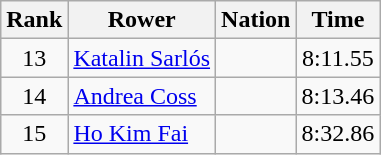<table class="wikitable sortable" style="text-align:center">
<tr>
<th>Rank</th>
<th>Rower</th>
<th>Nation</th>
<th>Time</th>
</tr>
<tr>
<td>13</td>
<td align=left data-sort-value="Sarlós, Katalin"><a href='#'>Katalin Sarlós</a></td>
<td align=left></td>
<td>8:11.55</td>
</tr>
<tr>
<td>14</td>
<td align=left data-sort-value="Coss, Andrea"><a href='#'>Andrea Coss</a></td>
<td align=left></td>
<td>8:13.46</td>
</tr>
<tr>
<td>15</td>
<td align=left><a href='#'>Ho Kim Fai</a></td>
<td align=left></td>
<td>8:32.86</td>
</tr>
</table>
